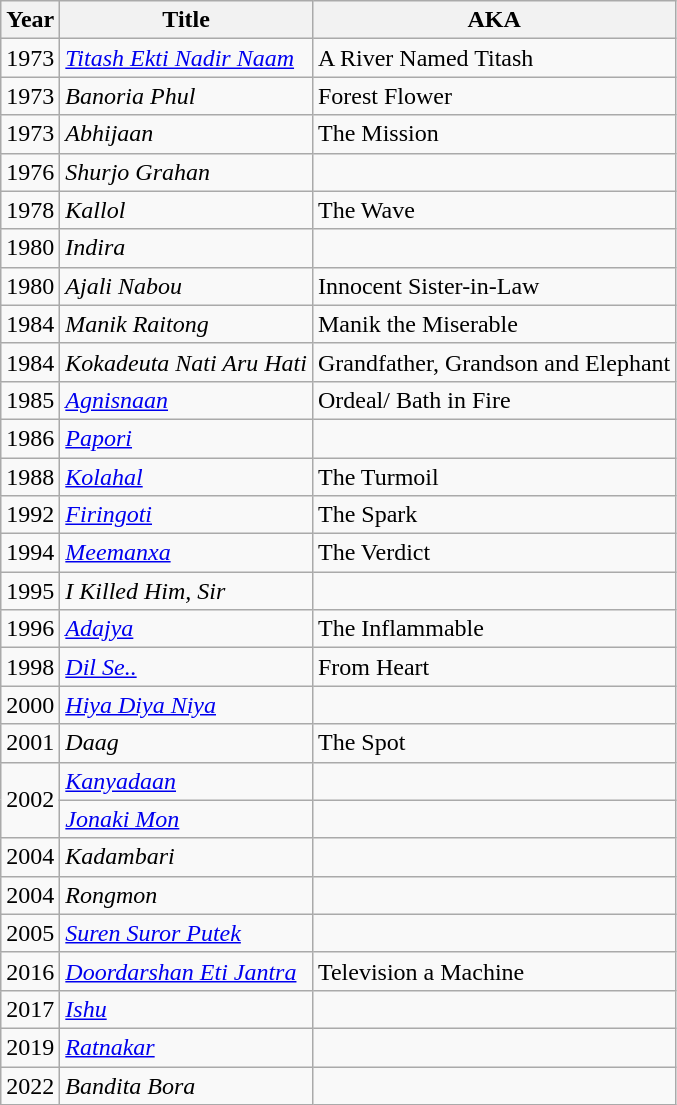<table class="wikitable">
<tr>
<th>Year</th>
<th>Title</th>
<th>AKA</th>
</tr>
<tr>
<td>1973</td>
<td><em><a href='#'>Titash Ekti Nadir Naam</a></em></td>
<td>A River Named Titash</td>
</tr>
<tr>
<td>1973</td>
<td><em>Banoria Phul</em></td>
<td>Forest Flower</td>
</tr>
<tr>
<td>1973</td>
<td><em>Abhijaan</em></td>
<td>The Mission</td>
</tr>
<tr>
<td>1976</td>
<td><em>Shurjo Grahan</em></td>
<td></td>
</tr>
<tr>
<td>1978</td>
<td><em>Kallol</em></td>
<td>The Wave</td>
</tr>
<tr>
<td>1980</td>
<td><em>Indira</em></td>
<td></td>
</tr>
<tr>
<td>1980</td>
<td><em>Ajali Nabou</em></td>
<td>Innocent Sister-in-Law</td>
</tr>
<tr>
<td>1984</td>
<td><em>Manik Raitong</em></td>
<td>Manik the Miserable</td>
</tr>
<tr>
<td>1984</td>
<td><em>Kokadeuta Nati Aru Hati</em></td>
<td>Grandfather, Grandson and Elephant</td>
</tr>
<tr>
<td>1985</td>
<td><em><a href='#'>Agnisnaan</a></em></td>
<td>Ordeal/ Bath in Fire</td>
</tr>
<tr>
<td>1986</td>
<td><em><a href='#'>Papori</a></em></td>
<td></td>
</tr>
<tr>
<td>1988</td>
<td><em><a href='#'>Kolahal</a></em></td>
<td>The Turmoil</td>
</tr>
<tr>
<td>1992</td>
<td><em><a href='#'>Firingoti</a></em></td>
<td>The Spark</td>
</tr>
<tr>
<td>1994</td>
<td><em><a href='#'>Meemanxa</a></em></td>
<td>The Verdict</td>
</tr>
<tr>
<td>1995</td>
<td><em>I Killed Him, Sir</em></td>
<td></td>
</tr>
<tr>
<td>1996</td>
<td><em><a href='#'>Adajya</a></em></td>
<td>The Inflammable</td>
</tr>
<tr>
<td>1998</td>
<td><em><a href='#'>Dil Se..</a></em></td>
<td>From Heart</td>
</tr>
<tr>
<td>2000</td>
<td><em><a href='#'>Hiya Diya Niya</a></em></td>
<td></td>
</tr>
<tr>
<td>2001</td>
<td><em>Daag</em></td>
<td>The Spot</td>
</tr>
<tr>
<td rowspan="2">2002</td>
<td><em><a href='#'>Kanyadaan</a></em></td>
<td></td>
</tr>
<tr>
<td><em><a href='#'>Jonaki Mon</a></em></td>
<td></td>
</tr>
<tr>
<td>2004</td>
<td><em>Kadambari</em></td>
<td></td>
</tr>
<tr>
<td>2004</td>
<td><em>Rongmon</em></td>
<td></td>
</tr>
<tr>
<td>2005</td>
<td><em><a href='#'>Suren Suror Putek</a></em></td>
<td></td>
</tr>
<tr>
<td>2016</td>
<td><em><a href='#'>Doordarshan Eti Jantra</a></em></td>
<td>Television a Machine</td>
</tr>
<tr>
<td>2017</td>
<td><em><a href='#'>Ishu</a></em></td>
<td></td>
</tr>
<tr>
<td>2019</td>
<td><em><a href='#'>Ratnakar</a></em></td>
<td></td>
</tr>
<tr>
<td>2022</td>
<td><em>Bandita Bora</em></td>
<td></td>
</tr>
</table>
